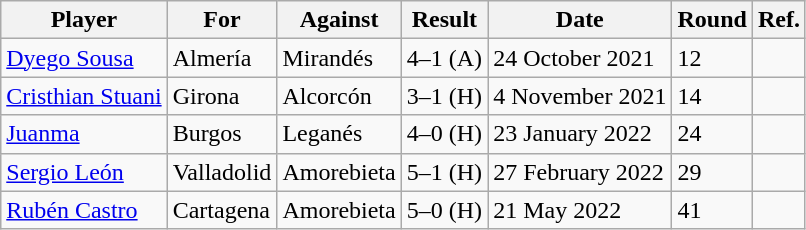<table class="wikitable sortable">
<tr>
<th>Player</th>
<th>For</th>
<th>Against</th>
<th>Result</th>
<th>Date</th>
<th>Round</th>
<th>Ref.</th>
</tr>
<tr>
<td> <a href='#'>Dyego Sousa</a></td>
<td>Almería</td>
<td>Mirandés</td>
<td>4–1 (A)</td>
<td>24 October 2021</td>
<td>12</td>
<td></td>
</tr>
<tr>
<td> <a href='#'>Cristhian Stuani</a></td>
<td>Girona</td>
<td>Alcorcón</td>
<td>3–1 (H)</td>
<td>4 November 2021</td>
<td>14</td>
<td></td>
</tr>
<tr>
<td> <a href='#'>Juanma</a></td>
<td>Burgos</td>
<td>Leganés</td>
<td>4–0 (H)</td>
<td>23 January 2022</td>
<td>24</td>
<td></td>
</tr>
<tr>
<td> <a href='#'>Sergio León</a></td>
<td>Valladolid</td>
<td>Amorebieta</td>
<td>5–1 (H)</td>
<td>27 February 2022</td>
<td>29</td>
<td></td>
</tr>
<tr>
<td> <a href='#'>Rubén Castro</a></td>
<td>Cartagena</td>
<td>Amorebieta</td>
<td>5–0 (H)</td>
<td>21 May 2022</td>
<td>41</td>
<td></td>
</tr>
</table>
